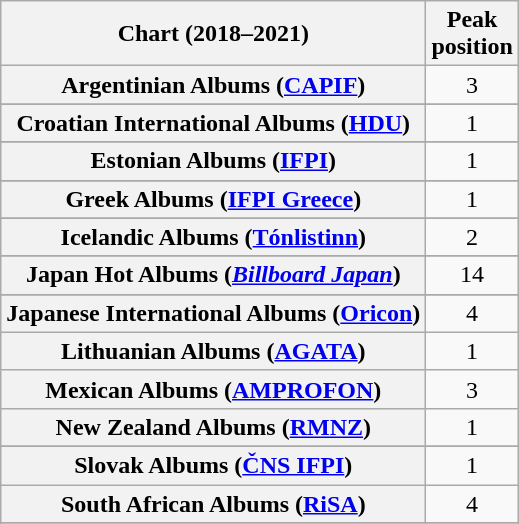<table class="wikitable sortable plainrowheaders" style="text-align:center">
<tr>
<th scope="col">Chart (2018–2021)</th>
<th scope="col">Peak<br> position</th>
</tr>
<tr>
<th scope="row">Argentinian Albums (<a href='#'>CAPIF</a>)</th>
<td>3</td>
</tr>
<tr>
</tr>
<tr>
</tr>
<tr>
</tr>
<tr>
</tr>
<tr>
</tr>
<tr>
<th scope="row">Croatian International Albums (<a href='#'>HDU</a>)</th>
<td>1</td>
</tr>
<tr>
</tr>
<tr>
</tr>
<tr>
</tr>
<tr>
<th scope="row">Estonian Albums (<a href='#'>IFPI</a>)</th>
<td>1</td>
</tr>
<tr>
</tr>
<tr>
</tr>
<tr>
</tr>
<tr>
<th scope="row">Greek Albums (<a href='#'>IFPI Greece</a>)</th>
<td>1</td>
</tr>
<tr>
</tr>
<tr>
<th scope="row">Icelandic Albums (<a href='#'>Tónlistinn</a>)</th>
<td>2</td>
</tr>
<tr>
</tr>
<tr>
</tr>
<tr>
<th scope="row">Japan Hot Albums (<em><a href='#'>Billboard Japan</a></em>)</th>
<td>14</td>
</tr>
<tr>
</tr>
<tr>
<th scope="row">Japanese International Albums (<a href='#'>Oricon</a>)</th>
<td>4</td>
</tr>
<tr>
<th scope="row">Lithuanian Albums (<a href='#'>AGATA</a>)</th>
<td>1</td>
</tr>
<tr>
<th scope="row">Mexican Albums (<a href='#'>AMPROFON</a>)</th>
<td>3</td>
</tr>
<tr>
<th scope="row">New Zealand Albums (<a href='#'>RMNZ</a>)</th>
<td>1</td>
</tr>
<tr>
</tr>
<tr>
</tr>
<tr>
</tr>
<tr>
</tr>
<tr>
<th scope="row">Slovak Albums (<a href='#'>ČNS IFPI</a>)</th>
<td>1</td>
</tr>
<tr>
<th scope="row">South African Albums (<a href='#'>RiSA</a>)</th>
<td>4</td>
</tr>
<tr>
</tr>
<tr>
</tr>
<tr>
</tr>
<tr>
</tr>
<tr>
</tr>
<tr>
</tr>
<tr>
</tr>
<tr>
</tr>
<tr>
</tr>
<tr>
</tr>
</table>
